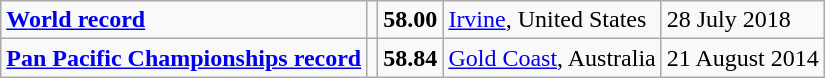<table class="wikitable">
<tr>
<td><strong><a href='#'>World record</a></strong></td>
<td></td>
<td><strong>58.00</strong></td>
<td><a href='#'>Irvine</a>, United States</td>
<td>28 July 2018</td>
</tr>
<tr>
<td><strong><a href='#'>Pan Pacific Championships record</a></strong></td>
<td></td>
<td><strong>58.84</strong></td>
<td><a href='#'>Gold Coast</a>, Australia</td>
<td>21 August 2014</td>
</tr>
</table>
